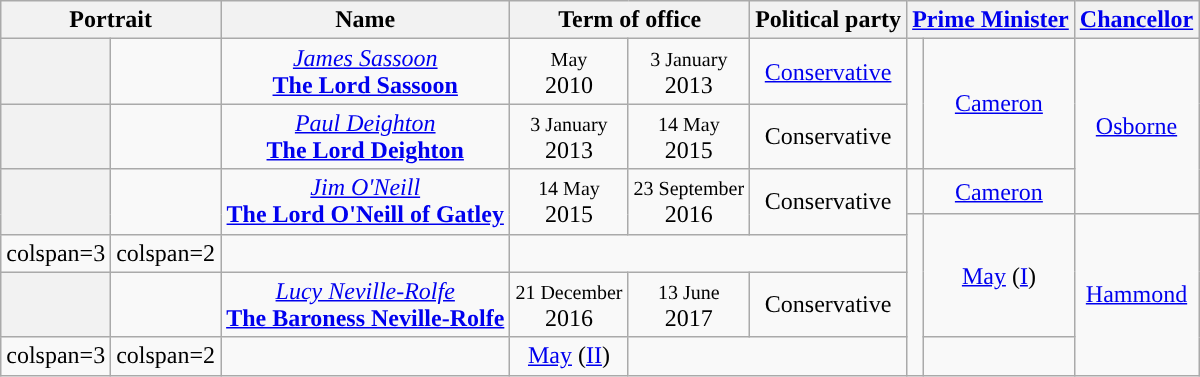<table class="wikitable" style="text-align:Center">
<tr>
<th colspan="2">Portrait</th>
<th>Name</th>
<th colspan="2">Term of office</th>
<th>Political party</th>
<th colspan="2"><a href='#'>Prime Minister</a></th>
<th><a href='#'>Chancellor</a></th>
</tr>
<tr>
<th style="background-color: "></th>
<td></td>
<td><a href='#'><em>James Sassoon</em><br><strong>The Lord Sassoon</strong></a></td>
<td><small>May</small><br>2010</td>
<td><small>3 January</small><br>2013</td>
<td><a href='#'>Conservative</a></td>
<td rowspan="2" style="background-color: "></td>
<td rowspan="2"><a href='#'>Cameron</a><br></td>
<td rowspan="3"><a href='#'>Osborne</a></td>
</tr>
<tr>
<th style="background-color: "></th>
<td></td>
<td><a href='#'><em>Paul Deighton</em><br><strong>The Lord Deighton</strong></a></td>
<td><small>3 January</small><br>2013</td>
<td><small>14 May</small><br>2015</td>
<td>Conservative</td>
</tr>
<tr style="height: 30px">
<th rowspan="2" style="background-color: "></th>
<td rowspan="2"></td>
<td rowspan="2"><a href='#'><em>Jim O'Neill</em><br><strong>The Lord O'Neill of Gatley</strong></a></td>
<td rowspan="2"><small>14 May</small><br>2015</td>
<td rowspan="2"><small>23 September</small><br>2016</td>
<td rowspan="2">Conservative</td>
<td style="background-color: "></td>
<td><a href='#'>Cameron</a><br></td>
</tr>
<tr>
<td rowspan="4" style="background-color: "></td>
<td rowspan="3"><a href='#'>May</a> (<a href='#'>I</a>)</td>
<td rowspan="4"><a href='#'>Hammond</a></td>
</tr>
<tr>
<td>colspan=3 </td>
<td>colspan=2 </td>
<td></td>
</tr>
<tr>
<th style="background-color: "></th>
<td></td>
<td><a href='#'><em>Lucy Neville-Rolfe</em><br><strong>The Baroness Neville-Rolfe</strong></a></td>
<td><small>21 December</small><br>2016</td>
<td><small>13 June</small><br>2017</td>
<td>Conservative</td>
</tr>
<tr>
<td>colspan=3 </td>
<td>colspan=2 </td>
<td></td>
<td><a href='#'>May</a> (<a href='#'>II</a>)</td>
</tr>
</table>
